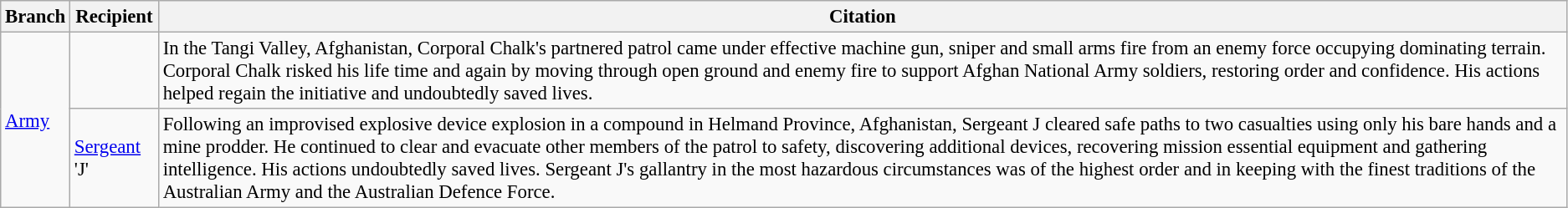<table class="wikitable" style="font-size:95%;">
<tr>
<th>Branch</th>
<th>Recipient</th>
<th>Citation</th>
</tr>
<tr>
<td rowspan="2"><a href='#'>Army</a></td>
<td></td>
<td>In the Tangi Valley, Afghanistan, Corporal Chalk's partnered patrol came under effective machine gun, sniper and small arms fire from an enemy force occupying dominating terrain. Corporal Chalk risked his life time and again by moving through open ground and enemy fire to support Afghan National Army soldiers, restoring order and confidence. His actions helped regain the initiative and undoubtedly saved lives.</td>
</tr>
<tr>
<td><a href='#'>Sergeant</a> 'J' </td>
<td>Following an improvised explosive device explosion in a compound in Helmand Province, Afghanistan, Sergeant J cleared safe paths to two casualties using only his bare hands and a mine prodder. He continued to clear and evacuate other members of the patrol to safety, discovering additional devices, recovering mission essential equipment and gathering intelligence. His actions undoubtedly saved lives. Sergeant J's gallantry in the most hazardous circumstances was of the highest order and in keeping with the finest traditions of the Australian Army and the Australian Defence Force.</td>
</tr>
</table>
